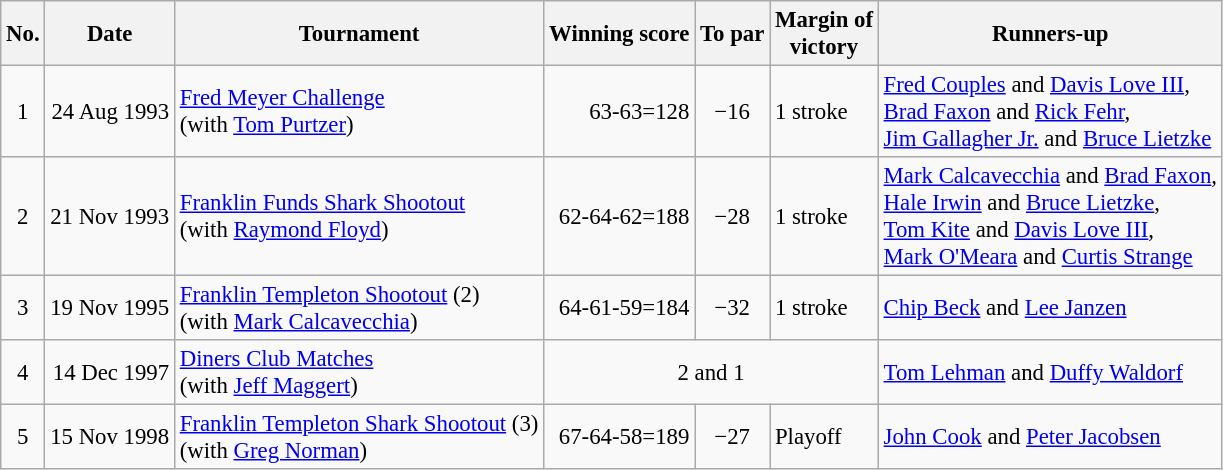<table class="wikitable" style="font-size:95%;">
<tr>
<th>No.</th>
<th>Date</th>
<th>Tournament</th>
<th>Winning score</th>
<th>To par</th>
<th>Margin of<br>victory</th>
<th>Runners-up</th>
</tr>
<tr>
<td align=center>1</td>
<td align=right>24 Aug 1993</td>
<td><a href='#'>Fred Meyer Challenge</a><br>(with  <a href='#'>Tom Purtzer</a>)</td>
<td align=right>63-63=128</td>
<td align=center>−16</td>
<td>1 stroke</td>
<td> <a href='#'>Fred Couples</a> and  <a href='#'>Davis Love III</a>,<br> <a href='#'>Brad Faxon</a> and  <a href='#'>Rick Fehr</a>,<br> <a href='#'>Jim Gallagher Jr.</a> and  <a href='#'>Bruce Lietzke</a></td>
</tr>
<tr>
<td align=center>2</td>
<td align=right>21 Nov 1993</td>
<td><a href='#'>Franklin Funds Shark Shootout</a><br>(with  <a href='#'>Raymond Floyd</a>)</td>
<td align=right>62-64-62=188</td>
<td align=center>−28</td>
<td>1 stroke</td>
<td> <a href='#'>Mark Calcavecchia</a> and  <a href='#'>Brad Faxon</a>,<br> <a href='#'>Hale Irwin</a> and  <a href='#'>Bruce Lietzke</a>,<br> <a href='#'>Tom Kite</a> and  <a href='#'>Davis Love III</a>,<br> <a href='#'>Mark O'Meara</a> and  <a href='#'>Curtis Strange</a></td>
</tr>
<tr>
<td align=center>3</td>
<td align=right>19 Nov 1995</td>
<td><a href='#'>Franklin Templeton Shootout</a> (2)<br>(with  <a href='#'>Mark Calcavecchia</a>)</td>
<td align=right>64-61-59=184</td>
<td align=center>−32</td>
<td>1 stroke</td>
<td> <a href='#'>Chip Beck</a> and  <a href='#'>Lee Janzen</a></td>
</tr>
<tr>
<td align=center>4</td>
<td align=right>14 Dec 1997</td>
<td><a href='#'>Diners Club Matches</a><br>(with  <a href='#'>Jeff Maggert</a>)</td>
<td colspan=3 align=center>2 and 1</td>
<td> <a href='#'>Tom Lehman</a> and  <a href='#'>Duffy Waldorf</a></td>
</tr>
<tr>
<td align=center>5</td>
<td align=right>15 Nov 1998</td>
<td><a href='#'>Franklin Templeton Shark Shootout</a> (3)<br>(with  <a href='#'>Greg Norman</a>)</td>
<td align=right>67-64-58=189</td>
<td align=center>−27</td>
<td>Playoff</td>
<td> <a href='#'>John Cook</a> and  <a href='#'>Peter Jacobsen</a></td>
</tr>
</table>
